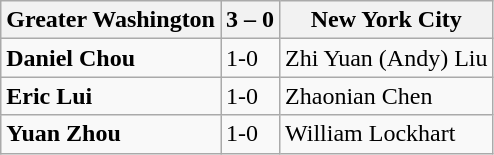<table class="wikitable">
<tr>
<th>Greater Washington</th>
<th>3 – 0</th>
<th>New York City</th>
</tr>
<tr>
<td><strong>Daniel Chou</strong></td>
<td>1-0</td>
<td>Zhi Yuan (Andy) Liu</td>
</tr>
<tr>
<td><strong>Eric Lui</strong></td>
<td>1-0</td>
<td>Zhaonian Chen</td>
</tr>
<tr>
<td><strong>Yuan Zhou</strong></td>
<td>1-0</td>
<td>William Lockhart</td>
</tr>
</table>
